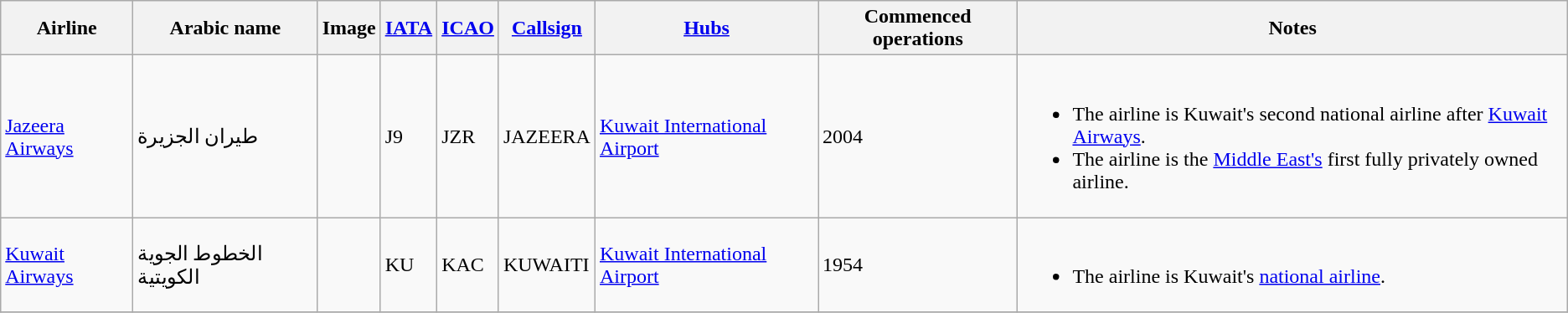<table class="wikitable sortable">
<tr valign="middle">
<th>Airline</th>
<th>Arabic name</th>
<th>Image</th>
<th><a href='#'>IATA</a></th>
<th><a href='#'>ICAO</a></th>
<th><a href='#'>Callsign</a></th>
<th><a href='#'>Hubs</a></th>
<th>Commenced operations</th>
<th>Notes</th>
</tr>
<tr>
<td><a href='#'>Jazeera Airways</a></td>
<td>طيران الجزيرة</td>
<td></td>
<td>J9</td>
<td>JZR</td>
<td>JAZEERA</td>
<td><a href='#'>Kuwait International Airport</a></td>
<td>2004 </td>
<td><br><ul><li>The airline is Kuwait's second national airline after <a href='#'>Kuwait Airways</a>.</li><li>The airline is the <a href='#'>Middle East's</a> first fully privately owned airline.</li></ul></td>
</tr>
<tr>
<td><a href='#'>Kuwait Airways</a></td>
<td>الخطوط الجوية الكويتية</td>
<td></td>
<td>KU</td>
<td>KAC</td>
<td>KUWAITI</td>
<td><a href='#'>Kuwait International Airport</a></td>
<td>1954 </td>
<td><br><ul><li>The airline is Kuwait's <a href='#'>national airline</a>.</li></ul></td>
</tr>
<tr>
</tr>
</table>
